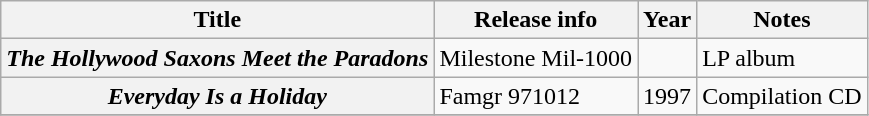<table class="wikitable plainrowheaders sortable">
<tr>
<th scope="col">Title</th>
<th scope="col">Release info</th>
<th scope="col">Year</th>
<th scope="col" class="unsortable">Notes</th>
</tr>
<tr>
<th scope="row"><em>The Hollywood Saxons Meet the Paradons</em></th>
<td>Milestone Mil-1000</td>
<td></td>
<td>LP album</td>
</tr>
<tr>
<th scope="row"><em>Everyday Is a Holiday</em></th>
<td>Famgr 971012</td>
<td>1997</td>
<td>Compilation CD</td>
</tr>
<tr>
</tr>
</table>
